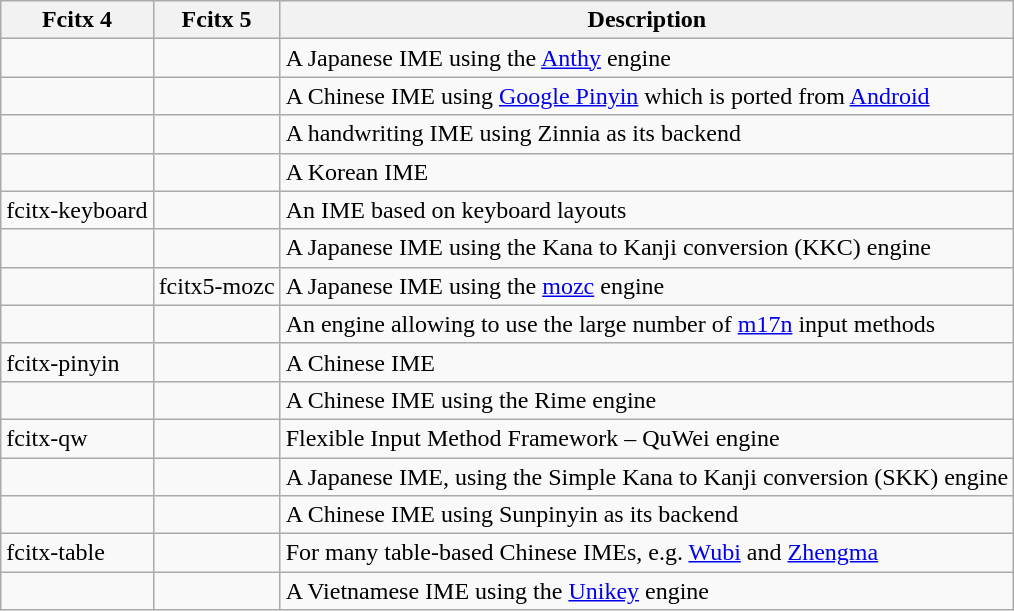<table class="wikitable">
<tr>
<th scope="col">Fcitx 4</th>
<th scope="col">Fcitx 5</th>
<th scope="col">Description</th>
</tr>
<tr>
<td></td>
<td></td>
<td>A Japanese IME using the <a href='#'>Anthy</a> engine</td>
</tr>
<tr>
<td></td>
<td></td>
<td>A Chinese IME using <a href='#'>Google Pinyin</a> which is ported from <a href='#'>Android</a></td>
</tr>
<tr>
<td></td>
<td></td>
<td>A handwriting IME using Zinnia as its backend</td>
</tr>
<tr>
<td></td>
<td></td>
<td>A Korean IME</td>
</tr>
<tr>
<td>fcitx-keyboard</td>
<td></td>
<td>An IME based on keyboard layouts</td>
</tr>
<tr>
<td></td>
<td></td>
<td>A Japanese IME using the Kana to Kanji conversion (KKC) engine</td>
</tr>
<tr>
<td></td>
<td>fcitx5-mozc</td>
<td>A Japanese IME using the <a href='#'>mozc</a> engine</td>
</tr>
<tr>
<td></td>
<td></td>
<td>An engine allowing to use the large number of <a href='#'>m17n</a> input methods</td>
</tr>
<tr>
<td>fcitx-pinyin</td>
<td></td>
<td>A Chinese IME</td>
</tr>
<tr>
<td></td>
<td></td>
<td>A Chinese IME using the Rime engine</td>
</tr>
<tr>
<td>fcitx-qw</td>
<td></td>
<td>Flexible Input Method Framework – QuWei engine</td>
</tr>
<tr>
<td></td>
<td></td>
<td>A Japanese IME, using the Simple Kana to Kanji conversion (SKK) engine</td>
</tr>
<tr>
<td></td>
<td></td>
<td>A Chinese IME using Sunpinyin as its backend</td>
</tr>
<tr>
<td>fcitx-table</td>
<td></td>
<td>For many table-based Chinese IMEs, e.g. <a href='#'>Wubi</a> and <a href='#'>Zhengma</a></td>
</tr>
<tr>
<td></td>
<td></td>
<td>A Vietnamese IME using the <a href='#'>Unikey</a> engine</td>
</tr>
</table>
